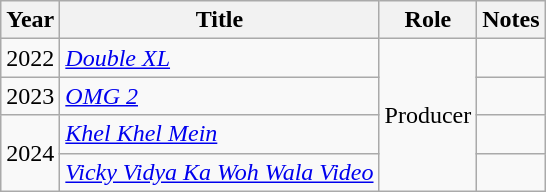<table class="wikitable sortable plainrowheaders">
<tr style="text-align:center;">
<th scope="col">Year</th>
<th scope="col">Title</th>
<th scope="col">Role</th>
<th class="unsortable" scope="col">Notes</th>
</tr>
<tr>
<td>2022</td>
<td><em><a href='#'>Double XL</a></em></td>
<td rowspan="4">Producer</td>
<td></td>
</tr>
<tr>
<td>2023</td>
<td><em><a href='#'>OMG 2</a></em></td>
<td></td>
</tr>
<tr>
<td rowspan="2">2024</td>
<td><em><a href='#'>Khel Khel Mein</a></em></td>
<td></td>
</tr>
<tr>
<td><em><a href='#'>Vicky Vidya Ka Woh Wala Video</a></em></td>
<td></td>
</tr>
</table>
